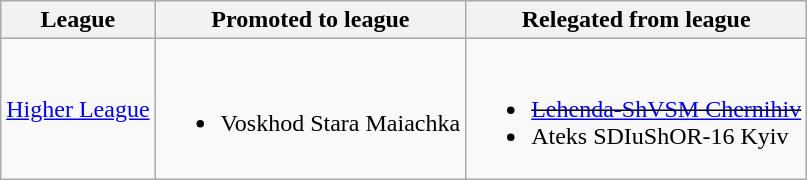<table class="wikitable">
<tr>
<th colspan=2>League</th>
<th>Promoted to league</th>
<th>Relegated from league</th>
</tr>
<tr>
<td colspan=2><a href='#'>Higher League</a></td>
<td><br><ul><li>Voskhod Stara Maiachka</li></ul></td>
<td><br><ul><li><del><a href='#'>Lehenda-ShVSM Chernihiv</a></del></li><li>Ateks SDIuShOR-16 Kyiv</li></ul></td>
</tr>
</table>
